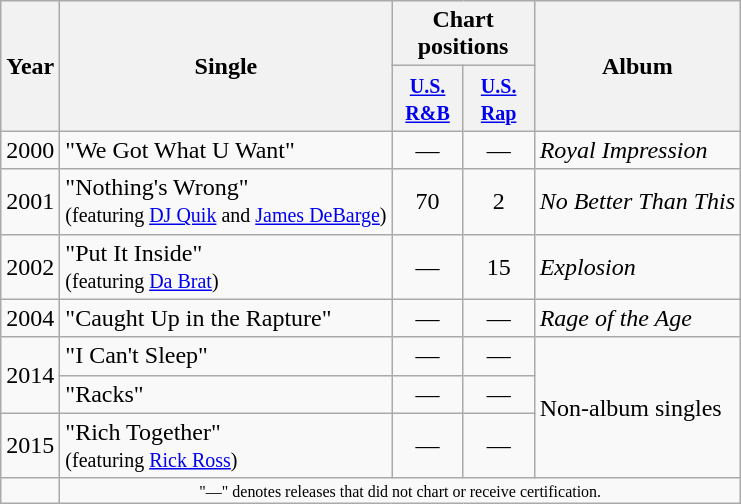<table class="wikitable">
<tr>
<th rowspan="2">Year</th>
<th rowspan="2">Single</th>
<th colspan="2">Chart positions</th>
<th rowspan="2">Album</th>
</tr>
<tr>
<th width="40"><small><a href='#'>U.S. R&B</a></small></th>
<th width="40"><small><a href='#'>U.S. Rap</a></small></th>
</tr>
<tr>
<td align="center" rowspan="1">2000</td>
<td>"We Got What U Want"</td>
<td align="center">—</td>
<td align="center">—</td>
<td rowspan="1"><em>Royal Impression</em></td>
</tr>
<tr>
<td align="center" rowspan="1">2001</td>
<td>"Nothing's Wrong"<br><small>(featuring <a href='#'>DJ Quik</a> and <a href='#'>James DeBarge</a>)</small></td>
<td align="center">70</td>
<td align="center">2</td>
<td rowspan="1"><em>No Better Than This</em></td>
</tr>
<tr>
<td align="center" rowspan="1">2002</td>
<td>"Put It Inside"<br><small>(featuring <a href='#'>Da Brat</a>)</small></td>
<td align="center">—</td>
<td align="center">15</td>
<td rowspan="1"><em>Explosion</em></td>
</tr>
<tr>
<td align="center" rowspan="1">2004</td>
<td>"Caught Up in the Rapture"</td>
<td align="center">—</td>
<td align="center">—</td>
<td rowspan="1"><em>Rage of the Age</em></td>
</tr>
<tr>
<td align="center" rowspan="2">2014</td>
<td>"I Can't Sleep"</td>
<td align="center">—</td>
<td align="center">—</td>
<td rowspan="3">Non-album singles</td>
</tr>
<tr>
<td>"Racks"</td>
<td align="center">—</td>
<td align="center">—</td>
</tr>
<tr>
<td align="center" rowspan="1">2015</td>
<td>"Rich Together"<br><small>(featuring <a href='#'>Rick Ross</a>)</small></td>
<td align="center">—</td>
<td align="center">—</td>
</tr>
<tr>
<td></td>
<td colspan="20" style="text-align:center; font-size:8pt;">"—" denotes releases that did not chart or receive certification.</td>
</tr>
</table>
